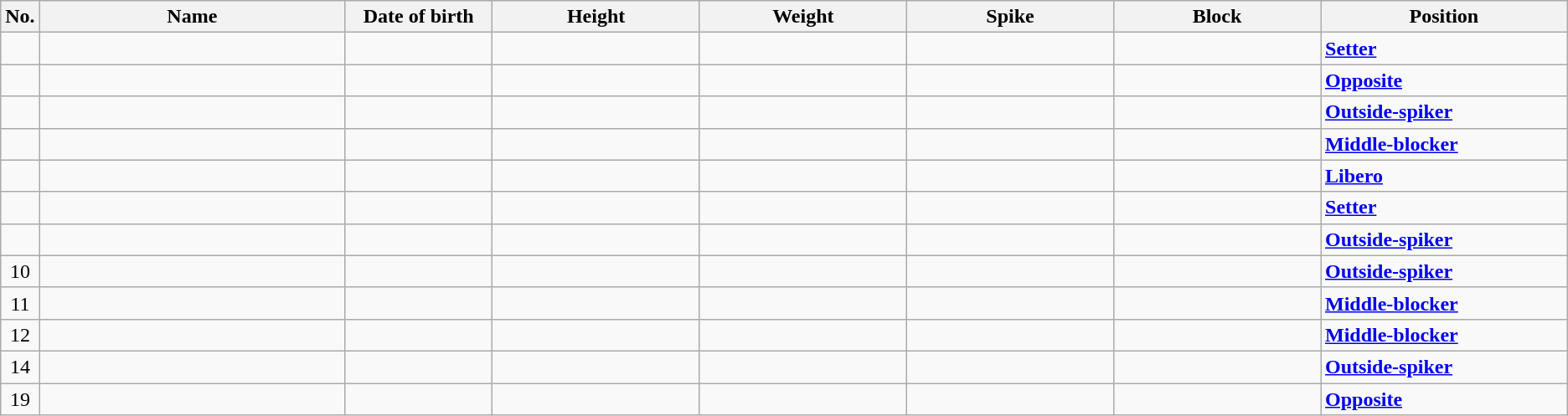<table class="wikitable sortable" style="font-size:100%; text-align:center;">
<tr>
<th>No.</th>
<th style="width:15em">Name</th>
<th style="width:7em">Date of birth</th>
<th style="width:10em">Height</th>
<th style="width:10em">Weight</th>
<th style="width:10em">Spike</th>
<th style="width:10em">Block</th>
<th style="width:12em">Position</th>
</tr>
<tr>
<td></td>
<td align=left></td>
<td align=right></td>
<td></td>
<td></td>
<td></td>
<td></td>
<td align=left><strong><a href='#'>Setter</a></strong></td>
</tr>
<tr>
<td></td>
<td align=left></td>
<td align=right></td>
<td></td>
<td></td>
<td></td>
<td></td>
<td align=left><strong><a href='#'>Opposite</a></strong></td>
</tr>
<tr>
<td></td>
<td align=left></td>
<td align=right></td>
<td></td>
<td></td>
<td></td>
<td></td>
<td align=left><strong><a href='#'>Outside-spiker</a></strong></td>
</tr>
<tr>
<td></td>
<td align=left></td>
<td align=right></td>
<td></td>
<td></td>
<td></td>
<td></td>
<td align=left><strong><a href='#'>Middle-blocker</a></strong></td>
</tr>
<tr>
<td></td>
<td align=left></td>
<td align=right></td>
<td></td>
<td></td>
<td></td>
<td></td>
<td align=left><strong><a href='#'>Libero</a></strong></td>
</tr>
<tr>
<td></td>
<td align=left></td>
<td align=right></td>
<td></td>
<td></td>
<td></td>
<td></td>
<td align=left><strong><a href='#'>Setter</a></strong></td>
</tr>
<tr>
<td></td>
<td align=left></td>
<td align=right></td>
<td></td>
<td></td>
<td></td>
<td></td>
<td align=left><strong><a href='#'>Outside-spiker</a></strong></td>
</tr>
<tr>
<td>10</td>
<td align=left></td>
<td align=right></td>
<td></td>
<td></td>
<td></td>
<td></td>
<td align=left><strong><a href='#'>Outside-spiker</a></strong></td>
</tr>
<tr>
<td>11</td>
<td align=left></td>
<td align=right></td>
<td></td>
<td></td>
<td></td>
<td></td>
<td align=left><strong><a href='#'>Middle-blocker</a></strong></td>
</tr>
<tr>
<td>12</td>
<td align=left></td>
<td align=right></td>
<td></td>
<td></td>
<td></td>
<td></td>
<td align=left><strong><a href='#'>Middle-blocker</a></strong></td>
</tr>
<tr>
<td>14</td>
<td align=left></td>
<td align=right></td>
<td></td>
<td></td>
<td></td>
<td></td>
<td align=left><strong><a href='#'>Outside-spiker</a></strong></td>
</tr>
<tr>
<td>19</td>
<td align=left></td>
<td align=right></td>
<td></td>
<td></td>
<td></td>
<td></td>
<td align=left><strong><a href='#'>Opposite</a></strong></td>
</tr>
</table>
